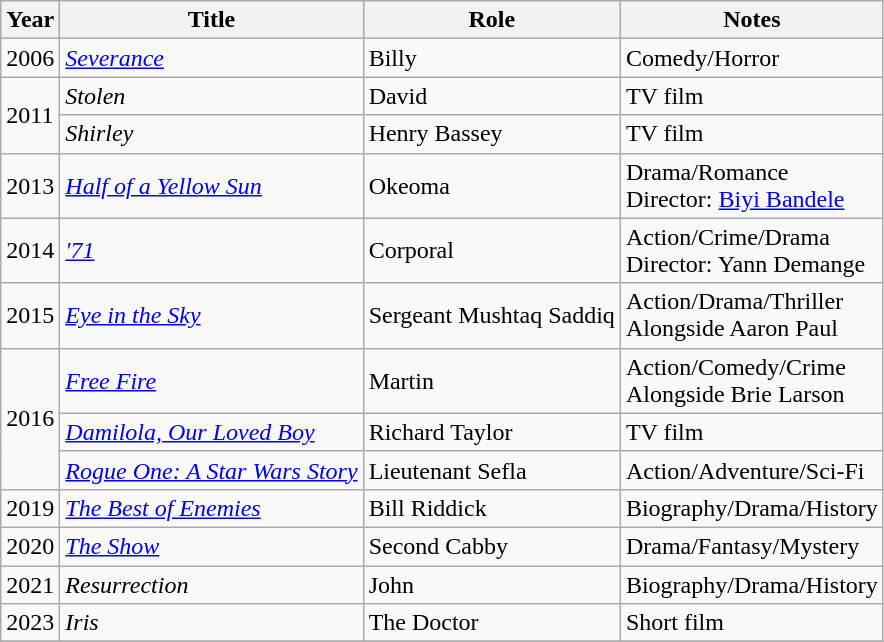<table class="wikitable sortable">
<tr>
<th>Year</th>
<th>Title</th>
<th>Role</th>
<th class="unsortable">Notes</th>
</tr>
<tr>
<td>2006</td>
<td><em><a href='#'>Severance</a></em></td>
<td>Billy</td>
<td>Comedy/Horror</td>
</tr>
<tr>
<td rowspan="2">2011</td>
<td><em>Stolen</em></td>
<td>David</td>
<td>TV film</td>
</tr>
<tr>
<td><em>Shirley</em></td>
<td>Henry Bassey</td>
<td>TV film</td>
</tr>
<tr>
<td>2013</td>
<td><em><a href='#'>Half of a Yellow Sun</a></em></td>
<td>Okeoma</td>
<td>Drama/Romance<br>Director: <a href='#'>Biyi Bandele</a></td>
</tr>
<tr>
<td>2014</td>
<td><em><a href='#'>'71</a></em></td>
<td>Corporal</td>
<td>Action/Crime/Drama<br>Director: Yann Demange</td>
</tr>
<tr>
<td>2015</td>
<td><em><a href='#'>Eye in the Sky</a></em></td>
<td>Sergeant Mushtaq Saddiq</td>
<td>Action/Drama/Thriller<br>Alongside Aaron Paul</td>
</tr>
<tr>
<td rowspan="3">2016</td>
<td><em><a href='#'>Free Fire</a></em></td>
<td>Martin</td>
<td>Action/Comedy/Crime<br>Alongside Brie Larson</td>
</tr>
<tr>
<td><em><a href='#'>Damilola, Our Loved Boy</a></em></td>
<td>Richard Taylor</td>
<td>TV film</td>
</tr>
<tr>
<td><em><a href='#'>Rogue One: A Star Wars Story</a></em></td>
<td>Lieutenant Sefla</td>
<td>Action/Adventure/Sci-Fi</td>
</tr>
<tr>
<td>2019</td>
<td><em><a href='#'>The Best of Enemies</a></em></td>
<td>Bill Riddick</td>
<td>Biography/Drama/History</td>
</tr>
<tr>
<td>2020</td>
<td><em><a href='#'>The Show</a></em></td>
<td>Second Cabby</td>
<td>Drama/Fantasy/Mystery</td>
</tr>
<tr>
<td>2021</td>
<td><em>Resurrection</em></td>
<td>John</td>
<td>Biography/Drama/History</td>
</tr>
<tr>
<td>2023</td>
<td><em>Iris</em></td>
<td>The Doctor</td>
<td>Short film</td>
</tr>
<tr>
</tr>
</table>
